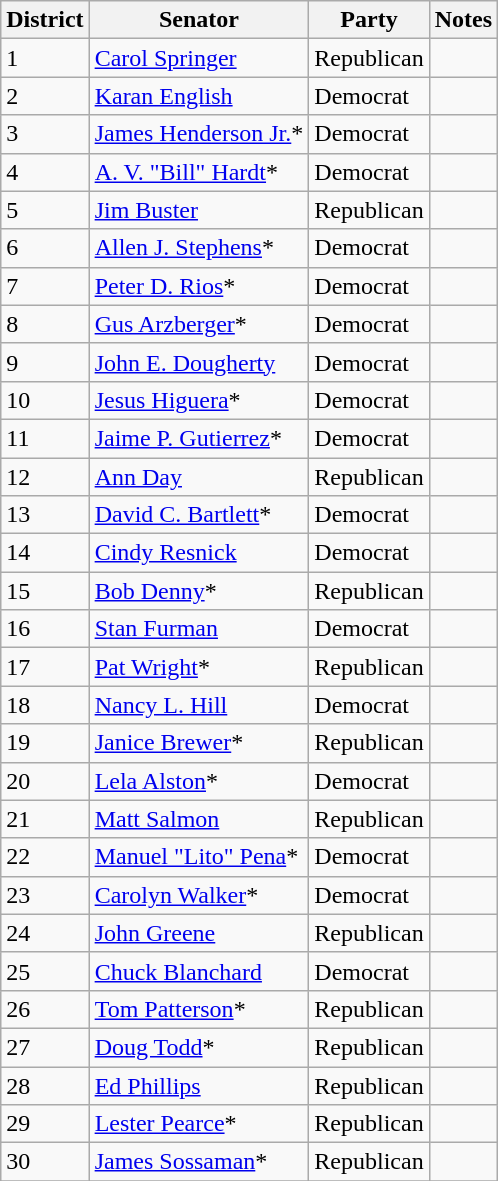<table class=wikitable>
<tr>
<th>District</th>
<th>Senator</th>
<th>Party</th>
<th>Notes</th>
</tr>
<tr>
<td>1</td>
<td><a href='#'>Carol Springer</a></td>
<td>Republican</td>
<td></td>
</tr>
<tr>
<td>2</td>
<td><a href='#'>Karan English</a></td>
<td>Democrat</td>
<td></td>
</tr>
<tr>
<td>3</td>
<td><a href='#'>James Henderson Jr.</a>*</td>
<td>Democrat</td>
<td></td>
</tr>
<tr>
<td>4</td>
<td><a href='#'>A. V. "Bill" Hardt</a>*</td>
<td>Democrat</td>
<td></td>
</tr>
<tr>
<td>5</td>
<td><a href='#'>Jim Buster</a></td>
<td>Republican</td>
<td></td>
</tr>
<tr>
<td>6</td>
<td><a href='#'>Allen J. Stephens</a>*</td>
<td>Democrat</td>
<td></td>
</tr>
<tr>
<td>7</td>
<td><a href='#'>Peter D. Rios</a>*</td>
<td>Democrat</td>
<td></td>
</tr>
<tr>
<td>8</td>
<td><a href='#'>Gus Arzberger</a>*</td>
<td>Democrat</td>
<td></td>
</tr>
<tr>
<td>9</td>
<td><a href='#'>John E. Dougherty</a></td>
<td>Democrat</td>
<td></td>
</tr>
<tr>
<td>10</td>
<td><a href='#'>Jesus Higuera</a>*</td>
<td>Democrat</td>
<td></td>
</tr>
<tr>
<td>11</td>
<td><a href='#'>Jaime P. Gutierrez</a>*</td>
<td>Democrat</td>
<td></td>
</tr>
<tr>
<td>12</td>
<td><a href='#'>Ann Day</a></td>
<td>Republican</td>
<td></td>
</tr>
<tr>
<td>13</td>
<td><a href='#'>David C. Bartlett</a>*</td>
<td>Democrat</td>
<td></td>
</tr>
<tr>
<td>14</td>
<td><a href='#'>Cindy Resnick</a></td>
<td>Democrat</td>
<td></td>
</tr>
<tr>
<td>15</td>
<td><a href='#'>Bob Denny</a>*</td>
<td>Republican</td>
<td></td>
</tr>
<tr>
<td>16</td>
<td><a href='#'>Stan Furman</a></td>
<td>Democrat</td>
<td></td>
</tr>
<tr>
<td>17</td>
<td><a href='#'>Pat Wright</a>*</td>
<td>Republican</td>
<td></td>
</tr>
<tr>
<td>18</td>
<td><a href='#'>Nancy L. Hill</a></td>
<td>Democrat</td>
<td></td>
</tr>
<tr>
<td>19</td>
<td><a href='#'>Janice Brewer</a>*</td>
<td>Republican</td>
<td></td>
</tr>
<tr>
<td>20</td>
<td><a href='#'>Lela Alston</a>*</td>
<td>Democrat</td>
<td></td>
</tr>
<tr>
<td>21</td>
<td><a href='#'>Matt Salmon</a></td>
<td>Republican</td>
<td></td>
</tr>
<tr>
<td>22</td>
<td><a href='#'>Manuel "Lito" Pena</a>*</td>
<td>Democrat</td>
<td></td>
</tr>
<tr>
<td>23</td>
<td><a href='#'>Carolyn Walker</a>*</td>
<td>Democrat</td>
<td></td>
</tr>
<tr>
<td>24</td>
<td><a href='#'>John Greene</a></td>
<td>Republican</td>
<td></td>
</tr>
<tr>
<td>25</td>
<td><a href='#'>Chuck Blanchard</a></td>
<td>Democrat</td>
<td></td>
</tr>
<tr>
<td>26</td>
<td><a href='#'>Tom Patterson</a>*</td>
<td>Republican</td>
<td></td>
</tr>
<tr>
<td>27</td>
<td><a href='#'>Doug Todd</a>*</td>
<td>Republican</td>
<td></td>
</tr>
<tr>
<td>28</td>
<td><a href='#'>Ed Phillips</a></td>
<td>Republican</td>
<td></td>
</tr>
<tr>
<td>29</td>
<td><a href='#'>Lester Pearce</a>*</td>
<td>Republican</td>
<td></td>
</tr>
<tr>
<td>30</td>
<td><a href='#'>James Sossaman</a>*</td>
<td>Republican</td>
<td></td>
</tr>
<tr>
</tr>
</table>
